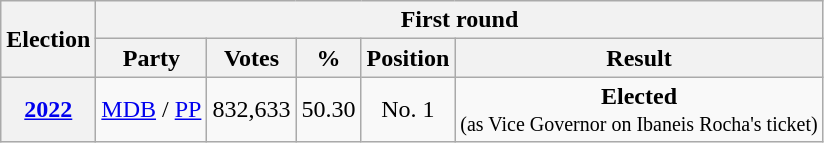<table class="wikitable" style="text-align: center;">
<tr>
<th rowspan="2">Election</th>
<th colspan="5">First round</th>
</tr>
<tr>
<th>Party</th>
<th>Votes</th>
<th>%</th>
<th>Position</th>
<th>Result</th>
</tr>
<tr>
<th><a href='#'>2022</a></th>
<td><a href='#'>MDB</a> / <a href='#'>PP</a></td>
<td>832,633</td>
<td>50.30</td>
<td>No. 1</td>
<td><strong>Elected</strong><br><small>(as Vice Governor on Ibaneis Rocha's ticket)</small></td>
</tr>
</table>
